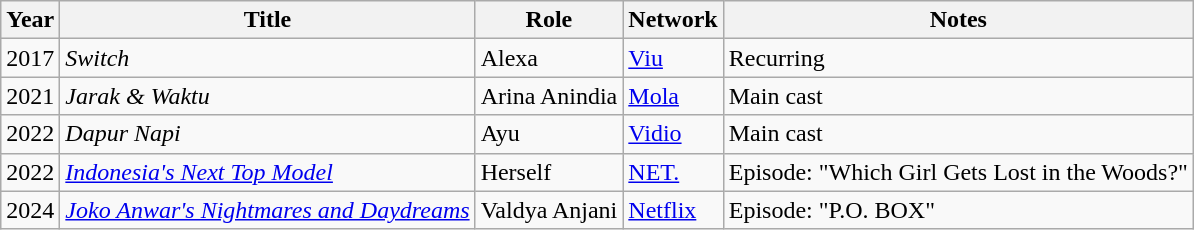<table class="wikitable sortable">
<tr>
<th>Year</th>
<th>Title</th>
<th>Role</th>
<th>Network</th>
<th class="unsortable">Notes</th>
</tr>
<tr>
<td>2017</td>
<td><em>Switch</em></td>
<td>Alexa</td>
<td><a href='#'>Viu</a></td>
<td>Recurring</td>
</tr>
<tr>
<td>2021</td>
<td><em>Jarak & Waktu</em></td>
<td>Arina Anindia</td>
<td><a href='#'>Mola</a></td>
<td>Main cast</td>
</tr>
<tr>
<td>2022</td>
<td><em>Dapur Napi</em></td>
<td>Ayu</td>
<td><a href='#'>Vidio</a></td>
<td>Main cast</td>
</tr>
<tr>
<td>2022</td>
<td><em><a href='#'>Indonesia's Next Top Model</a></em></td>
<td>Herself</td>
<td><a href='#'>NET.</a></td>
<td>Episode: "Which Girl Gets Lost in the Woods?"</td>
</tr>
<tr>
<td>2024</td>
<td><em><a href='#'>Joko Anwar's Nightmares and Daydreams</a></em></td>
<td>Valdya Anjani</td>
<td><a href='#'>Netflix</a></td>
<td>Episode: "P.O. BOX"</td>
</tr>
</table>
